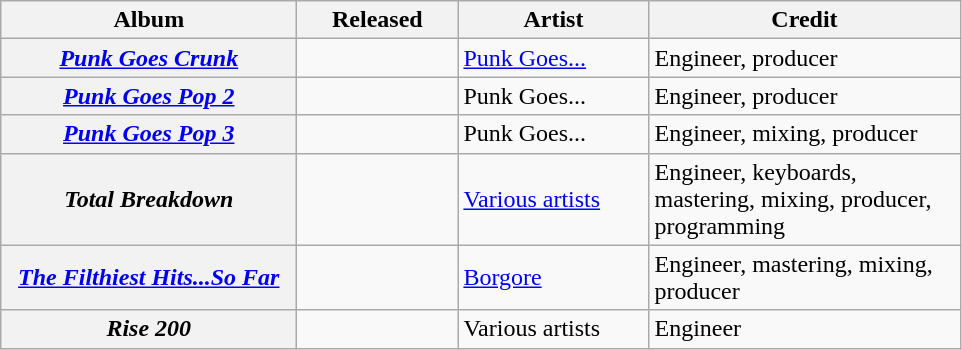<table class="wikitable plainrowheaders sortable">
<tr>
<th style="width:190px;">Album</th>
<th style="width:100px;">Released</th>
<th style="width:120px;">Artist</th>
<th style="width:200px;">Credit</th>
</tr>
<tr>
<th scope="row"><em><a href='#'>Punk Goes Crunk</a></em></th>
<td align=right></td>
<td><a href='#'>Punk Goes...</a></td>
<td>Engineer, producer</td>
</tr>
<tr>
<th scope="row"><em><a href='#'>Punk Goes Pop 2</a></em></th>
<td align=right></td>
<td>Punk Goes...</td>
<td>Engineer, producer</td>
</tr>
<tr>
<th scope="row"><em><a href='#'>Punk Goes Pop 3</a></em></th>
<td align=right></td>
<td>Punk Goes...</td>
<td>Engineer, mixing, producer</td>
</tr>
<tr>
<th scope="row"><em>Total Breakdown</em></th>
<td align=right></td>
<td><a href='#'>Various artists</a></td>
<td>Engineer, keyboards, mastering, mixing, producer, programming</td>
</tr>
<tr>
<th scope="row"><em><a href='#'>The Filthiest Hits...So Far</a></em></th>
<td align=right></td>
<td><a href='#'>Borgore</a></td>
<td>Engineer, mastering, mixing, producer</td>
</tr>
<tr>
<th scope="row"><em>Rise 200</em></th>
<td align=right></td>
<td>Various artists</td>
<td>Engineer</td>
</tr>
</table>
